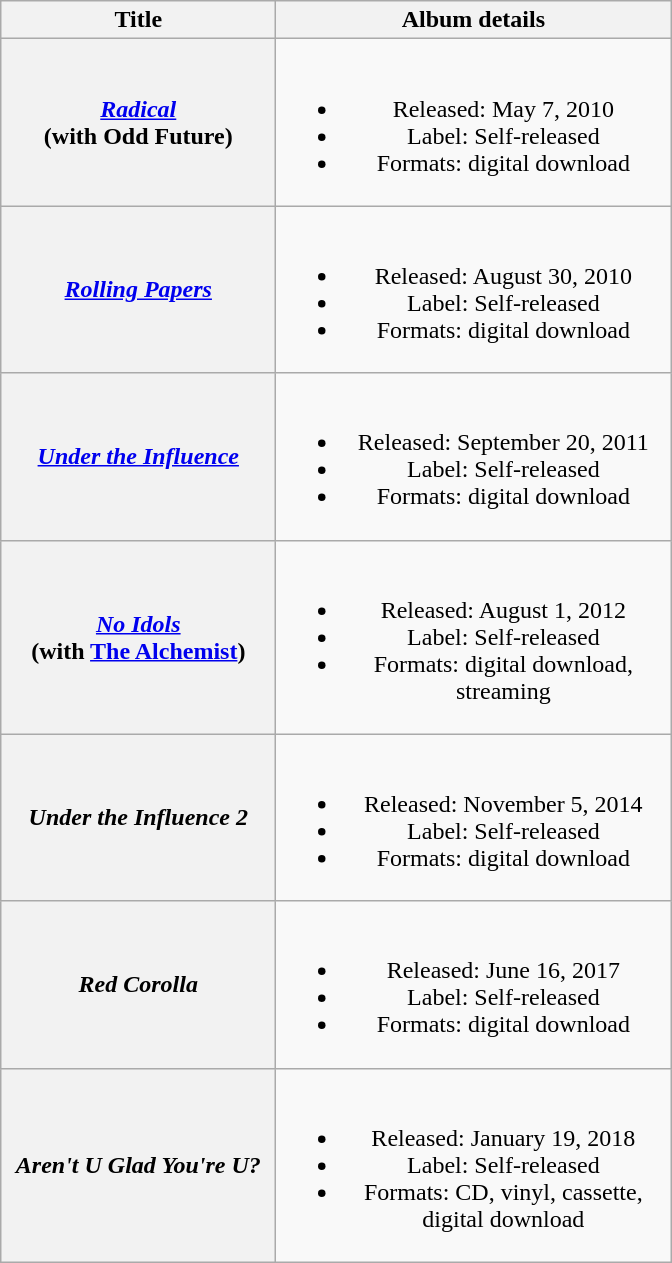<table class="wikitable plainrowheaders" style="text-align:center;">
<tr>
<th scope="col" style="width:11em;">Title</th>
<th scope="col" style="width:16em;">Album details</th>
</tr>
<tr>
<th scope="row"><em><a href='#'>Radical</a></em><br><span>(with Odd Future)</span></th>
<td><br><ul><li>Released: May 7, 2010</li><li>Label: Self-released</li><li>Formats: digital download</li></ul></td>
</tr>
<tr>
<th scope="row"><em><a href='#'>Rolling Papers</a></em></th>
<td><br><ul><li>Released: August 30, 2010</li><li>Label: Self-released</li><li>Formats: digital download</li></ul></td>
</tr>
<tr>
<th scope="row"><em><a href='#'>Under the Influence</a></em></th>
<td><br><ul><li>Released: September 20, 2011</li><li>Label: Self-released</li><li>Formats: digital download</li></ul></td>
</tr>
<tr>
<th scope="row"><em><a href='#'>No Idols</a></em><br><span>(with <a href='#'>The Alchemist</a>)</span></th>
<td><br><ul><li>Released: August 1, 2012</li><li>Label: Self-released</li><li>Formats: digital download, streaming</li></ul></td>
</tr>
<tr>
<th scope="row"><em>Under the Influence 2</em></th>
<td><br><ul><li>Released: November 5, 2014</li><li>Label: Self-released</li><li>Formats: digital download</li></ul></td>
</tr>
<tr>
<th scope="row"><em>Red Corolla</em> </th>
<td><br><ul><li>Released: June 16, 2017</li><li>Label: Self-released</li><li>Formats: digital download</li></ul></td>
</tr>
<tr>
<th scope="row"><em>Aren't U Glad You're U?</em></th>
<td><br><ul><li>Released: January 19, 2018</li><li>Label: Self-released</li><li>Formats: CD, vinyl, cassette, digital download</li></ul></td>
</tr>
</table>
